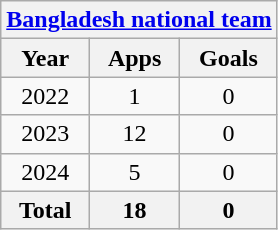<table class=wikitable style=text-align:center>
<tr>
<th colspan=4><a href='#'>Bangladesh national team</a></th>
</tr>
<tr>
<th>Year</th>
<th>Apps</th>
<th>Goals</th>
</tr>
<tr>
<td>2022</td>
<td>1</td>
<td>0</td>
</tr>
<tr>
<td>2023</td>
<td>12</td>
<td>0</td>
</tr>
<tr>
<td>2024</td>
<td>5</td>
<td>0</td>
</tr>
<tr>
<th colspan=1>Total</th>
<th>18</th>
<th>0</th>
</tr>
</table>
